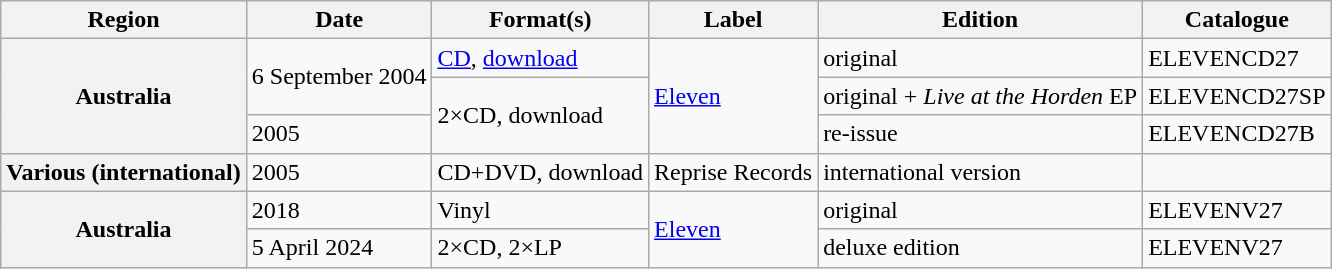<table class="wikitable plainrowheaders">
<tr>
<th scope="col">Region</th>
<th scope="col">Date</th>
<th scope="col">Format(s)</th>
<th scope="col">Label</th>
<th scope="col">Edition</th>
<th scope="col">Catalogue</th>
</tr>
<tr>
<th scope="row" rowspan="3">Australia</th>
<td rowspan="2">6 September 2004</td>
<td rowspan="1"><a href='#'>CD</a>, <a href='#'>download</a></td>
<td rowspan="3"><a href='#'>Eleven</a></td>
<td>original</td>
<td>ELEVENCD27</td>
</tr>
<tr>
<td rowspan="2">2×CD, download</td>
<td>original + <em>Live at the Horden</em> EP</td>
<td>ELEVENCD27SP</td>
</tr>
<tr>
<td>2005</td>
<td>re-issue</td>
<td>ELEVENCD27B</td>
</tr>
<tr>
<th scope="row" rowspan="1">Various (international)</th>
<td>2005</td>
<td>CD+DVD, download</td>
<td>Reprise Records</td>
<td>international version</td>
<td></td>
</tr>
<tr>
<th scope="row" rowspan="2">Australia</th>
<td rowspan="1">2018</td>
<td rowspan="1">Vinyl</td>
<td rowspan="2"><a href='#'>Eleven</a></td>
<td>original</td>
<td>ELEVENV27</td>
</tr>
<tr>
<td rowspan="1">5 April 2024</td>
<td rowspan="1">2×CD, 2×LP</td>
<td>deluxe edition</td>
<td>ELEVENV27</td>
</tr>
</table>
